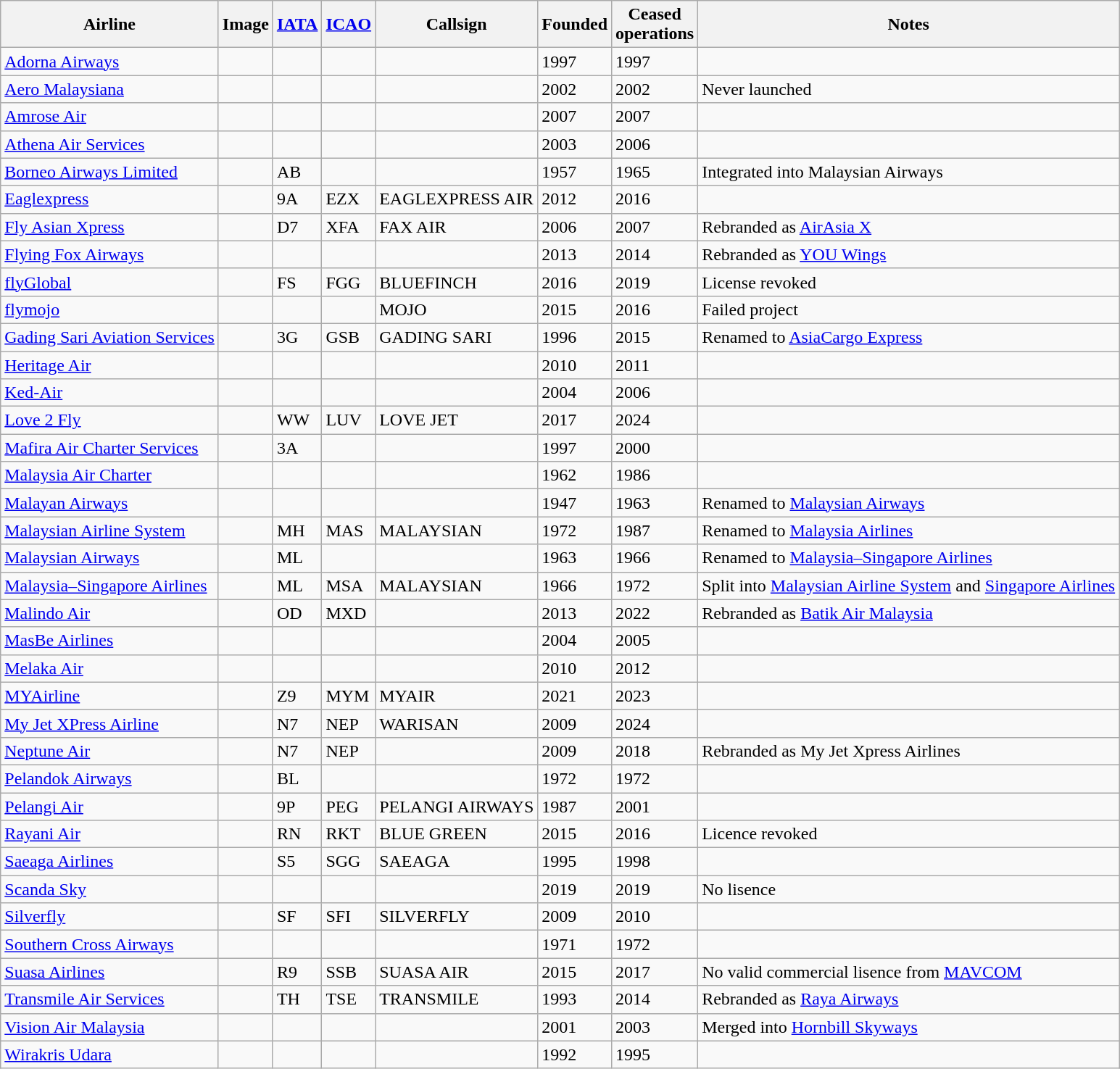<table class="wikitable sortable">
<tr valign="middle">
<th>Airline</th>
<th>Image</th>
<th><a href='#'>IATA</a></th>
<th><a href='#'>ICAO</a></th>
<th>Callsign</th>
<th>Founded</th>
<th>Ceased <br> operations</th>
<th>Notes</th>
</tr>
<tr>
<td><a href='#'>Adorna Airways</a></td>
<td></td>
<td></td>
<td></td>
<td></td>
<td>1997</td>
<td>1997</td>
<td></td>
</tr>
<tr>
<td><a href='#'>Aero Malaysiana</a></td>
<td></td>
<td></td>
<td></td>
<td></td>
<td>2002</td>
<td>2002</td>
<td>Never launched</td>
</tr>
<tr>
<td><a href='#'>Amrose Air</a></td>
<td></td>
<td></td>
<td></td>
<td></td>
<td>2007</td>
<td>2007</td>
<td></td>
</tr>
<tr>
<td><a href='#'>Athena Air Services</a></td>
<td></td>
<td></td>
<td></td>
<td></td>
<td>2003</td>
<td>2006</td>
<td></td>
</tr>
<tr>
<td><a href='#'>Borneo Airways Limited</a></td>
<td></td>
<td>AB</td>
<td></td>
<td></td>
<td>1957</td>
<td>1965</td>
<td>Integrated into Malaysian Airways</td>
</tr>
<tr>
<td><a href='#'>Eaglexpress</a></td>
<td></td>
<td>9A</td>
<td>EZX</td>
<td>EAGLEXPRESS AIR</td>
<td>2012</td>
<td>2016</td>
<td></td>
</tr>
<tr>
<td><a href='#'>Fly Asian Xpress</a></td>
<td></td>
<td>D7</td>
<td>XFA</td>
<td>FAX AIR</td>
<td>2006</td>
<td>2007</td>
<td>Rebranded as <a href='#'>AirAsia X</a></td>
</tr>
<tr>
<td><a href='#'>Flying Fox Airways</a></td>
<td></td>
<td></td>
<td></td>
<td></td>
<td>2013</td>
<td>2014</td>
<td>Rebranded as <a href='#'>YOU Wings</a></td>
</tr>
<tr>
<td><a href='#'>flyGlobal</a></td>
<td></td>
<td>FS</td>
<td>FGG</td>
<td>BLUEFINCH</td>
<td>2016</td>
<td>2019</td>
<td>License revoked</td>
</tr>
<tr>
<td><a href='#'>flymojo</a></td>
<td></td>
<td></td>
<td></td>
<td>MOJO</td>
<td>2015</td>
<td>2016</td>
<td>Failed project</td>
</tr>
<tr>
<td><a href='#'>Gading Sari Aviation Services</a></td>
<td></td>
<td>3G</td>
<td>GSB</td>
<td>GADING SARI</td>
<td>1996</td>
<td>2015</td>
<td>Renamed to <a href='#'>AsiaCargo Express</a></td>
</tr>
<tr>
<td><a href='#'>Heritage Air</a></td>
<td></td>
<td></td>
<td></td>
<td></td>
<td>2010</td>
<td>2011</td>
<td></td>
</tr>
<tr>
<td><a href='#'>Ked-Air</a></td>
<td></td>
<td></td>
<td></td>
<td></td>
<td>2004</td>
<td>2006</td>
<td></td>
</tr>
<tr>
<td><a href='#'>Love 2 Fly</a></td>
<td></td>
<td>WW</td>
<td>LUV</td>
<td>LOVE JET</td>
<td>2017</td>
<td>2024</td>
<td></td>
</tr>
<tr>
<td><a href='#'>Mafira Air Charter Services</a></td>
<td></td>
<td>3A</td>
<td></td>
<td></td>
<td>1997</td>
<td>2000</td>
<td></td>
</tr>
<tr>
<td><a href='#'>Malaysia Air Charter</a></td>
<td></td>
<td></td>
<td></td>
<td></td>
<td>1962</td>
<td>1986</td>
<td></td>
</tr>
<tr>
<td><a href='#'>Malayan Airways</a></td>
<td></td>
<td></td>
<td></td>
<td></td>
<td>1947</td>
<td>1963</td>
<td>Renamed to <a href='#'>Malaysian Airways</a></td>
</tr>
<tr>
<td><a href='#'>Malaysian Airline System</a></td>
<td></td>
<td>MH</td>
<td>MAS</td>
<td>MALAYSIAN</td>
<td>1972</td>
<td>1987</td>
<td>Renamed to <a href='#'>Malaysia Airlines</a></td>
</tr>
<tr>
<td><a href='#'>Malaysian Airways</a></td>
<td></td>
<td>ML</td>
<td></td>
<td></td>
<td>1963</td>
<td>1966</td>
<td>Renamed to <a href='#'>Malaysia–Singapore Airlines</a></td>
</tr>
<tr>
<td><a href='#'>Malaysia–Singapore Airlines</a></td>
<td></td>
<td>ML</td>
<td>MSA</td>
<td>MALAYSIAN</td>
<td>1966</td>
<td>1972</td>
<td>Split into <a href='#'>Malaysian Airline System</a> and <a href='#'>Singapore Airlines</a></td>
</tr>
<tr>
<td><a href='#'>Malindo Air</a></td>
<td></td>
<td>OD</td>
<td>MXD</td>
<td></td>
<td>2013</td>
<td>2022</td>
<td>Rebranded as <a href='#'>Batik Air Malaysia</a></td>
</tr>
<tr>
<td><a href='#'>MasBe Airlines</a></td>
<td></td>
<td></td>
<td></td>
<td></td>
<td>2004</td>
<td>2005</td>
<td></td>
</tr>
<tr>
<td><a href='#'>Melaka Air</a></td>
<td></td>
<td></td>
<td></td>
<td></td>
<td>2010</td>
<td>2012</td>
<td></td>
</tr>
<tr>
<td><a href='#'>MYAirline</a></td>
<td></td>
<td>Z9</td>
<td>MYM</td>
<td>MYAIR</td>
<td>2021</td>
<td>2023</td>
<td></td>
</tr>
<tr>
<td><a href='#'>My Jet XPress Airline</a></td>
<td></td>
<td>N7</td>
<td>NEP</td>
<td>WARISAN</td>
<td>2009</td>
<td>2024</td>
<td></td>
</tr>
<tr>
<td><a href='#'>Neptune Air</a></td>
<td></td>
<td>N7</td>
<td>NEP</td>
<td></td>
<td>2009</td>
<td>2018</td>
<td>Rebranded as My Jet Xpress Airlines</td>
</tr>
<tr>
<td><a href='#'>Pelandok Airways</a></td>
<td></td>
<td>BL</td>
<td></td>
<td></td>
<td>1972</td>
<td>1972</td>
<td></td>
</tr>
<tr>
<td><a href='#'>Pelangi Air</a></td>
<td></td>
<td>9P</td>
<td>PEG</td>
<td>PELANGI AIRWAYS</td>
<td>1987</td>
<td>2001</td>
<td></td>
</tr>
<tr>
<td><a href='#'>Rayani Air</a></td>
<td></td>
<td>RN</td>
<td>RKT</td>
<td>BLUE GREEN</td>
<td>2015</td>
<td>2016</td>
<td>Licence revoked</td>
</tr>
<tr>
<td><a href='#'>Saeaga Airlines</a></td>
<td></td>
<td>S5</td>
<td>SGG</td>
<td>SAEAGA</td>
<td>1995</td>
<td>1998</td>
<td></td>
</tr>
<tr>
<td><a href='#'>Scanda Sky</a></td>
<td></td>
<td></td>
<td></td>
<td></td>
<td>2019</td>
<td>2019</td>
<td>No lisence</td>
</tr>
<tr>
<td><a href='#'>Silverfly</a></td>
<td></td>
<td>SF</td>
<td>SFI</td>
<td>SILVERFLY</td>
<td>2009</td>
<td>2010</td>
<td></td>
</tr>
<tr>
<td><a href='#'>Southern Cross Airways</a></td>
<td></td>
<td></td>
<td></td>
<td></td>
<td>1971</td>
<td>1972</td>
<td></td>
</tr>
<tr>
<td><a href='#'>Suasa Airlines</a></td>
<td></td>
<td>R9</td>
<td>SSB</td>
<td>SUASA AIR</td>
<td>2015</td>
<td>2017</td>
<td>No valid commercial lisence from <a href='#'>MAVCOM</a></td>
</tr>
<tr>
<td><a href='#'>Transmile Air Services</a></td>
<td></td>
<td>TH</td>
<td>TSE</td>
<td>TRANSMILE</td>
<td>1993</td>
<td>2014</td>
<td>Rebranded as <a href='#'>Raya Airways</a></td>
</tr>
<tr>
<td><a href='#'>Vision Air Malaysia</a></td>
<td></td>
<td></td>
<td></td>
<td></td>
<td>2001</td>
<td>2003</td>
<td>Merged into <a href='#'>Hornbill Skyways</a></td>
</tr>
<tr>
<td><a href='#'>Wirakris Udara</a></td>
<td></td>
<td></td>
<td></td>
<td></td>
<td>1992</td>
<td>1995</td>
<td></td>
</tr>
</table>
